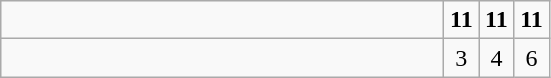<table class="wikitable">
<tr>
<td style="width:18em"></td>
<td align=center style="width:1em"><strong>11</strong></td>
<td align=center style="width:1em"><strong>11</strong></td>
<td align=center style="width:1em"><strong>11</strong></td>
</tr>
<tr>
<td style="width:18em"></td>
<td align=center style="width:1em">3</td>
<td align=center style="width:1em">4</td>
<td align=center style="width:1em">6</td>
</tr>
</table>
